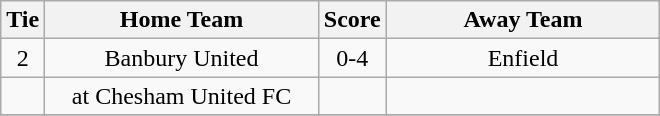<table class="wikitable" style="text-align:center;">
<tr>
<th width=20>Tie</th>
<th width=175>Home Team</th>
<th width=20>Score</th>
<th width=175>Away Team</th>
</tr>
<tr>
<td>2</td>
<td>Banbury United</td>
<td>0-4</td>
<td>Enfield</td>
</tr>
<tr>
<td></td>
<td>at Chesham United FC</td>
<td></td>
<td></td>
</tr>
<tr>
</tr>
</table>
